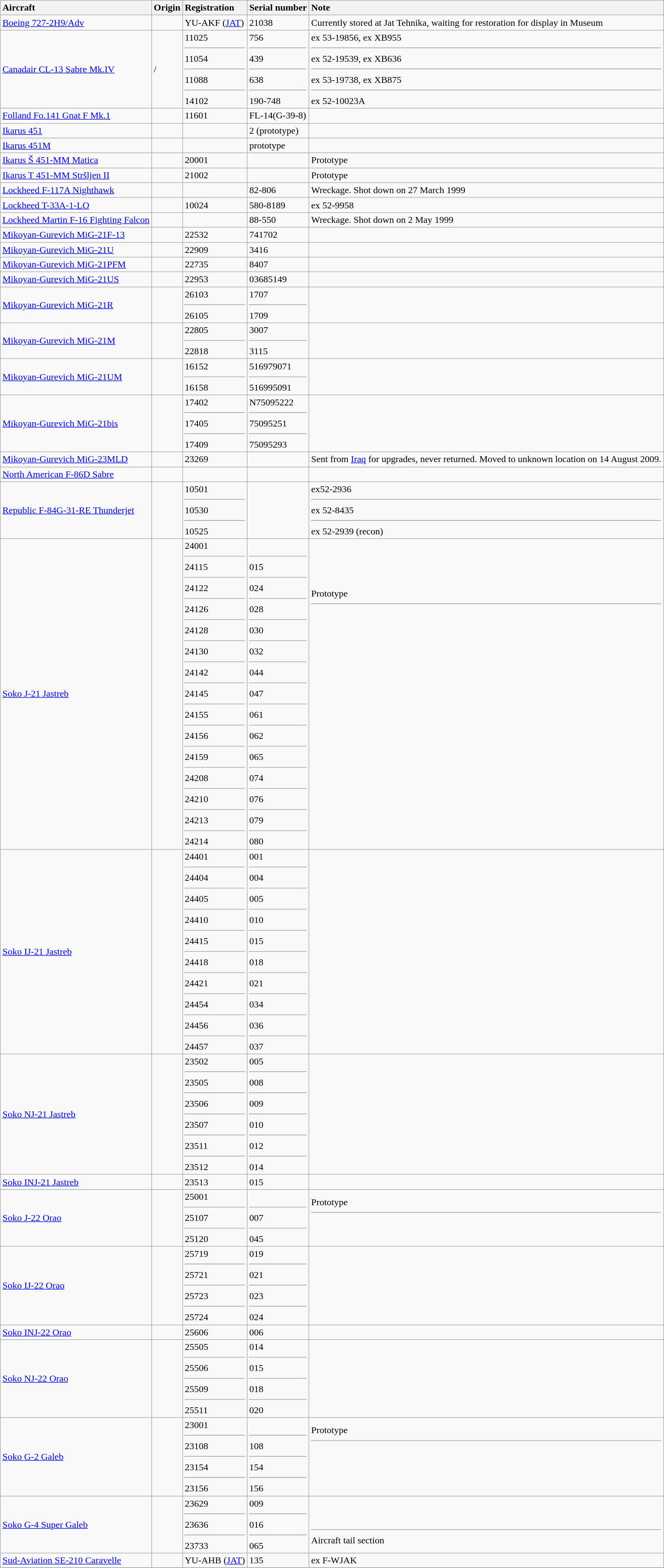<table class="wikitable">
<tr>
<th style="text-align: left;">Aircraft</th>
<th style="text-align: left;">Origin</th>
<th style="text-align: left;">Registration</th>
<th style="text-align: left;">Serial number</th>
<th style="text-align: left;">Note</th>
</tr>
<tr>
<td><a href='#'>Boeing 727-2H9/Adv</a></td>
<td></td>
<td>YU-AKF (<a href='#'>JAT</a>)</td>
<td>21038</td>
<td>Currently stored at Jat Tehnika, waiting for restoration for display in Museum</td>
</tr>
<tr>
<td><a href='#'>Canadair CL-13 Sabre Mk.IV</a></td>
<td>/</td>
<td>11025<hr>11054<hr>11088<hr>14102</td>
<td>756<hr>439<hr>638<hr>190-748</td>
<td>ex 53-19856, ex XB955<hr>ex 52-19539, ex XB636<hr>ex 53-19738, ex XB875<hr>ex 52-10023A</td>
</tr>
<tr>
<td><a href='#'>Folland Fo.141 Gnat F Mk.1</a></td>
<td></td>
<td>11601</td>
<td>FL-14(G-39-8)</td>
<td></td>
</tr>
<tr>
<td><a href='#'>Ikarus 451</a></td>
<td></td>
<td></td>
<td>2 (prototype)</td>
<td></td>
</tr>
<tr>
<td><a href='#'>Ikarus 451M</a></td>
<td></td>
<td></td>
<td>prototype</td>
<td></td>
</tr>
<tr>
<td><a href='#'>Ikarus Š 451-MM Matica</a></td>
<td></td>
<td>20001</td>
<td></td>
<td>Prototype</td>
</tr>
<tr>
<td><a href='#'>Ikarus T 451-MM Stršljen II</a></td>
<td></td>
<td>21002</td>
<td></td>
<td>Prototype</td>
</tr>
<tr>
<td><a href='#'>Lockheed F-117A Nighthawk</a></td>
<td></td>
<td></td>
<td>82-806</td>
<td>Wreckage. Shot down on 27 March 1999</td>
</tr>
<tr>
<td><a href='#'>Lockheed T-33A-1-LO</a></td>
<td></td>
<td>10024</td>
<td>580-8189</td>
<td>ex 52-9958</td>
</tr>
<tr>
<td><a href='#'>Lockheed Martin F-16 Fighting Falcon</a></td>
<td></td>
<td></td>
<td>88-550</td>
<td>Wreckage. Shot down on 2 May 1999</td>
</tr>
<tr>
<td><a href='#'>Mikoyan-Gurevich MiG-21F-13</a></td>
<td></td>
<td>22532</td>
<td>741702</td>
<td></td>
</tr>
<tr>
<td><a href='#'>Mikoyan-Gurevich MiG-21U</a></td>
<td></td>
<td>22909</td>
<td>3416</td>
<td></td>
</tr>
<tr>
<td><a href='#'>Mikoyan-Gurevich MiG-21PFM</a></td>
<td></td>
<td>22735</td>
<td>8407</td>
<td></td>
</tr>
<tr>
<td><a href='#'>Mikoyan-Gurevich MiG-21US</a></td>
<td></td>
<td>22953</td>
<td>03685149</td>
<td></td>
</tr>
<tr>
<td><a href='#'>Mikoyan-Gurevich MiG-21R</a></td>
<td></td>
<td>26103<hr>26105</td>
<td>1707<hr>1709</td>
<td></td>
</tr>
<tr>
<td><a href='#'>Mikoyan-Gurevich MiG-21M</a></td>
<td></td>
<td>22805<hr>22818</td>
<td>3007<hr>3115</td>
<td></td>
</tr>
<tr>
<td><a href='#'>Mikoyan-Gurevich MiG-21UM</a></td>
<td></td>
<td>16152<hr>16158</td>
<td>516979071<hr>516995091</td>
<td></td>
</tr>
<tr>
<td><a href='#'>Mikoyan-Gurevich MiG-21bis</a></td>
<td></td>
<td>17402<hr>17405<hr>17409</td>
<td>N75095222<hr>75095251<hr>75095293</td>
<td></td>
</tr>
<tr>
<td><a href='#'>Mikoyan-Gurevich MiG-23MLD</a></td>
<td></td>
<td>23269</td>
<td></td>
<td>Sent from <a href='#'>Iraq</a> for upgrades, never returned. Moved to unknown location on 14 August 2009.</td>
</tr>
<tr>
<td><a href='#'>North American F-86D Sabre</a></td>
<td></td>
<td></td>
<td></td>
<td></td>
</tr>
<tr>
<td><a href='#'>Republic F-84G-31-RE Thunderjet</a></td>
<td></td>
<td>10501<hr>10530<hr>10525</td>
<td></td>
<td>ex52-2936<hr>ex 52-8435<hr>ex 52-2939 (recon)</td>
</tr>
<tr>
<td><a href='#'>Soko J-21 Jastreb</a></td>
<td></td>
<td>24001<hr>24115<hr>24122<hr>24126<hr>24128<hr>24130<hr>24142<hr>24145<hr>24155<hr>24156<hr>24159<hr>24208<hr>24210<hr>24213<hr>24214</td>
<td><br><hr>015<hr>024<hr>028<hr>030<hr>032<hr>044<hr>047<hr>061<hr>062<hr>065<hr>074<hr>076<hr>079<hr>080</td>
<td>Prototype<hr><br><br><br><br><br><br><br><br><br><br><br><br><br><br><br><br><br><br></td>
</tr>
<tr>
<td><a href='#'>Soko IJ-21 Jastreb</a></td>
<td></td>
<td>24401<hr>24404<hr>24405<hr>24410<hr>24415<hr>24418<hr>24421<hr>24454<hr>24456<hr>24457</td>
<td>001<hr>004<hr>005<hr>010<hr>015<hr>018<hr>021<hr>034<hr>036<hr>037</td>
<td></td>
</tr>
<tr>
<td><a href='#'>Soko NJ-21 Jastreb</a></td>
<td></td>
<td>23502<hr>23505<hr>23506<hr>23507<hr>23511<hr>23512</td>
<td>005<hr>008<hr>009<hr>010<hr>012<hr>014</td>
<td></td>
</tr>
<tr>
<td><a href='#'>Soko INJ-21 Jastreb</a></td>
<td></td>
<td>23513</td>
<td>015</td>
<td></td>
</tr>
<tr>
<td><a href='#'>Soko J-22 Orao</a></td>
<td></td>
<td>25001<hr>25107<hr>25120</td>
<td><br><hr>007<hr>045</td>
<td>Prototype<hr><br><br></td>
</tr>
<tr>
<td><a href='#'>Soko IJ-22 Orao</a></td>
<td></td>
<td>25719<hr>25721<hr>25723<hr>25724</td>
<td>019<hr>021<hr>023<hr>024</td>
<td></td>
</tr>
<tr>
<td><a href='#'>Soko INJ-22 Orao</a></td>
<td></td>
<td>25606</td>
<td>006</td>
<td></td>
</tr>
<tr>
<td><a href='#'>Soko NJ-22 Orao</a></td>
<td></td>
<td>25505<hr>25506<hr>25509<hr>25511</td>
<td>014<hr>015<hr>018<hr>020</td>
<td></td>
</tr>
<tr>
<td><a href='#'>Soko G-2 Galeb</a></td>
<td></td>
<td>23001<hr>23108<hr>23154<hr>23156</td>
<td><br><hr>108<hr>154<hr>156</td>
<td>Prototype<hr><br><br><br><br></td>
</tr>
<tr>
<td><a href='#'>Soko G-4 Super Galeb</a></td>
<td></td>
<td>23629<hr>23636<hr>23733</td>
<td>009<hr>016<hr>065</td>
<td><br><br><hr>Aircraft tail section</td>
</tr>
<tr>
<td><a href='#'>Sud-Aviation SE-210 Caravelle</a></td>
<td></td>
<td>YU-AHB (<a href='#'>JAT</a>)</td>
<td>135</td>
<td>ex F-WJAK</td>
</tr>
<tr>
</tr>
</table>
